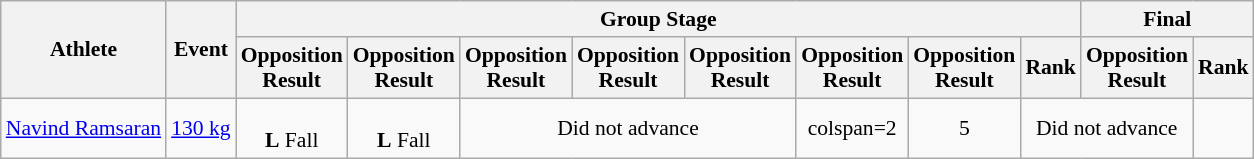<table class=wikitable style="font-size:90%">
<tr>
<th rowspan="2">Athlete</th>
<th rowspan="2">Event</th>
<th colspan="8">Group Stage</th>
<th colspan=2>Final</th>
</tr>
<tr>
<th>Opposition<br>Result</th>
<th>Opposition<br>Result</th>
<th>Opposition<br>Result</th>
<th>Opposition<br>Result</th>
<th>Opposition<br>Result</th>
<th>Opposition<br>Result</th>
<th>Opposition<br>Result</th>
<th>Rank</th>
<th>Opposition<br>Result</th>
<th>Rank</th>
</tr>
<tr align=center>
<td align=left><a href='#'>Navind Ramsaran</a></td>
<td align=left><a href='#'>130 kg</a></td>
<td><br><strong>L</strong> Fall</td>
<td><br><strong>L</strong> Fall</td>
<td colspan=3>Did not advance</td>
<td>colspan=2</td>
<td>5</td>
<td colspan=2>Did not advance</td>
</tr>
</table>
